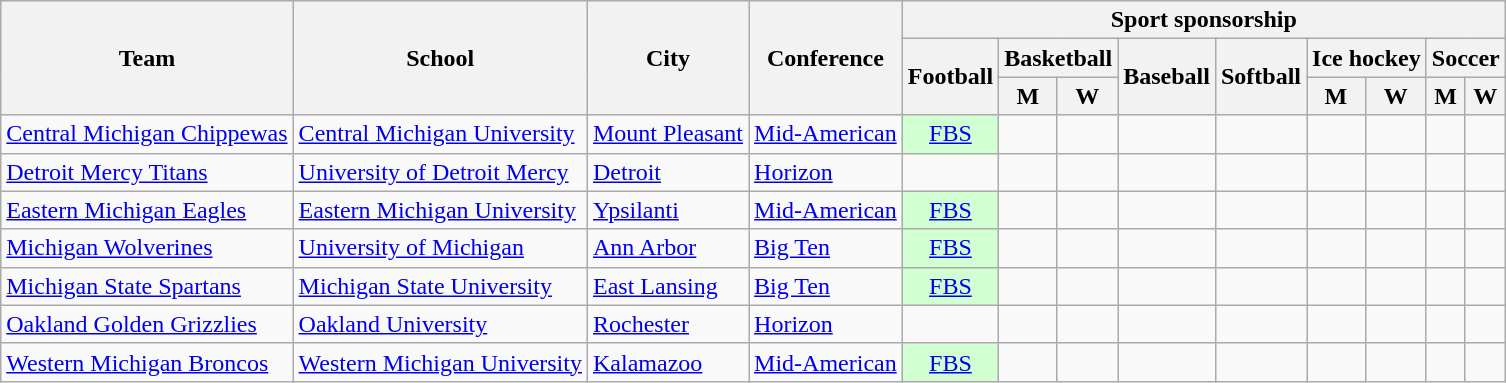<table class="sortable wikitable">
<tr>
<th rowspan=3>Team</th>
<th rowspan=3>School</th>
<th rowspan=3>City</th>
<th rowspan=3>Conference</th>
<th colspan=9>Sport sponsorship</th>
</tr>
<tr>
<th rowspan=2>Football</th>
<th colspan=2>Basketball</th>
<th rowspan=2>Baseball</th>
<th rowspan=2>Softball</th>
<th colspan=2>Ice hockey</th>
<th colspan=2>Soccer</th>
</tr>
<tr>
<th>M</th>
<th>W</th>
<th>M</th>
<th>W</th>
<th>M</th>
<th>W</th>
</tr>
<tr>
<td><a href='#'>Central Michigan Chippewas</a></td>
<td><a href='#'>Central Michigan University</a></td>
<td><a href='#'>Mount Pleasant</a></td>
<td><a href='#'>Mid-American</a></td>
<td style="background:#D2FFD2; text-align:center"><a href='#'>FBS</a></td>
<td></td>
<td></td>
<td></td>
<td></td>
<td></td>
<td></td>
<td></td>
<td></td>
</tr>
<tr>
<td><a href='#'>Detroit Mercy Titans</a></td>
<td><a href='#'>University of Detroit Mercy</a></td>
<td><a href='#'>Detroit</a></td>
<td><a href='#'>Horizon</a></td>
<td></td>
<td></td>
<td></td>
<td></td>
<td></td>
<td></td>
<td></td>
<td></td>
<td></td>
</tr>
<tr>
<td><a href='#'>Eastern Michigan Eagles</a></td>
<td><a href='#'>Eastern Michigan University</a></td>
<td><a href='#'>Ypsilanti</a></td>
<td><a href='#'>Mid-American</a></td>
<td style="background:#D2FFD2; text-align:center"><a href='#'>FBS</a></td>
<td></td>
<td></td>
<td></td>
<td></td>
<td></td>
<td></td>
<td></td>
<td></td>
</tr>
<tr>
<td><a href='#'>Michigan Wolverines</a></td>
<td><a href='#'>University of Michigan</a></td>
<td><a href='#'>Ann Arbor</a></td>
<td><a href='#'>Big Ten</a></td>
<td style="background:#D2FFD2; text-align:center"><a href='#'>FBS</a></td>
<td></td>
<td></td>
<td></td>
<td></td>
<td></td>
<td></td>
<td></td>
<td></td>
</tr>
<tr>
<td><a href='#'>Michigan State Spartans</a></td>
<td><a href='#'>Michigan State University</a></td>
<td><a href='#'>East Lansing</a></td>
<td><a href='#'>Big Ten</a></td>
<td style="background:#D2FFD2; text-align:center"><a href='#'>FBS</a></td>
<td></td>
<td></td>
<td></td>
<td></td>
<td></td>
<td></td>
<td></td>
<td></td>
</tr>
<tr>
<td><a href='#'>Oakland Golden Grizzlies</a></td>
<td><a href='#'>Oakland University</a></td>
<td><a href='#'>Rochester</a></td>
<td><a href='#'>Horizon</a></td>
<td></td>
<td></td>
<td></td>
<td></td>
<td></td>
<td></td>
<td></td>
<td></td>
<td></td>
</tr>
<tr>
<td><a href='#'>Western Michigan Broncos</a></td>
<td><a href='#'>Western Michigan University</a></td>
<td><a href='#'>Kalamazoo</a></td>
<td><a href='#'>Mid-American</a></td>
<td style="background:#D2FFD2; text-align:center"><a href='#'>FBS</a></td>
<td></td>
<td></td>
<td></td>
<td></td>
<td> </td>
<td></td>
<td></td>
<td></td>
</tr>
</table>
